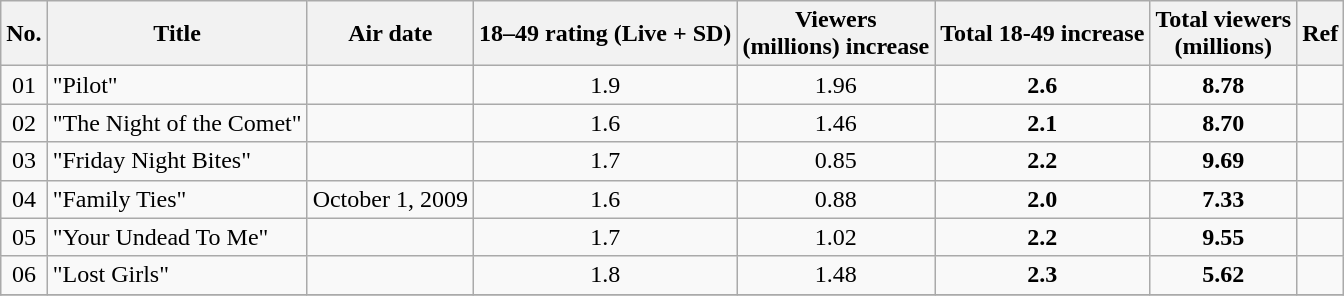<table class="wikitable">
<tr style="background:#fff;">
<th>No.</th>
<th>Title</th>
<th>Air date</th>
<th>18–49 rating (Live + SD)</th>
<th>Viewers<br>(millions) increase</th>
<th>Total 18-49 increase</th>
<th>Total viewers<br>(millions)</th>
<th>Ref</th>
</tr>
<tr>
<td style="text-align:center;">01</td>
<td>"Pilot"</td>
<td></td>
<td style="text-align:center;">1.9</td>
<td style="text-align:center;">1.96</td>
<td style="text-align:center;"><strong>2.6</strong></td>
<td style="text-align:center;"><strong>8.78</strong></td>
<td style="text-align:center;"></td>
</tr>
<tr>
<td style="text-align:center;">02</td>
<td>"The Night of the Comet"</td>
<td></td>
<td style="text-align:center;">1.6</td>
<td style="text-align:center;">1.46</td>
<td style="text-align:center;"><strong>2.1</strong></td>
<td style="text-align:center;"><strong>8.70</strong></td>
<td style="text-align:center;"></td>
</tr>
<tr>
<td style="text-align:center;">03</td>
<td>"Friday Night Bites"</td>
<td></td>
<td style="text-align:center;">1.7</td>
<td style="text-align:center;">0.85</td>
<td style="text-align:center;"><strong>2.2</strong></td>
<td style="text-align:center;"><strong>9.69</strong></td>
<td style="text-align:center;"></td>
</tr>
<tr>
<td style="text-align:center;">04</td>
<td>"Family Ties"</td>
<td>October 1, 2009</td>
<td style="text-align:center;">1.6</td>
<td style="text-align:center;">0.88</td>
<td style="text-align:center;"><strong>2.0</strong></td>
<td style="text-align:center;"><strong>7.33</strong></td>
<td style="text-align:center;"></td>
</tr>
<tr>
<td style="text-align:center;">05</td>
<td>"Your Undead To Me"</td>
<td></td>
<td style="text-align:center;">1.7</td>
<td style="text-align:center;">1.02</td>
<td style="text-align:center;"><strong>2.2</strong></td>
<td style="text-align:center;"><strong>9.55</strong></td>
<td style="text-align:center;"></td>
</tr>
<tr>
<td style="text-align:center;">06</td>
<td>"Lost Girls"</td>
<td></td>
<td style="text-align:center;">1.8</td>
<td style="text-align:center;">1.48</td>
<td style="text-align:center;"><strong>2.3</strong></td>
<td style="text-align:center;"><strong>5.62</strong></td>
<td style="text-align:center;"></td>
</tr>
<tr>
</tr>
</table>
